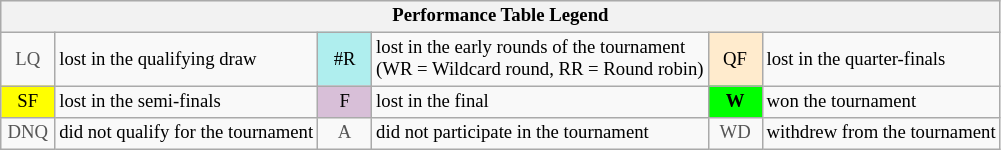<table class="wikitable" style="font-size:78%;">
<tr bgcolor="#efefef">
<th colspan="6">Performance Table Legend</th>
</tr>
<tr>
<td align="center" style="color:#555555;" width="30">LQ</td>
<td>lost in the qualifying draw</td>
<td align="center" style="background:#afeeee;">#R</td>
<td>lost in the early rounds of the tournament<br>(WR = Wildcard round, RR = Round robin)</td>
<td align="center" style="background:#ffebcd;">QF</td>
<td>lost in the quarter-finals</td>
</tr>
<tr>
<td align="center" style="background:yellow;">SF</td>
<td>lost in the semi-finals</td>
<td align="center" style="background:#D8BFD8;">F</td>
<td>lost in the final</td>
<td align="center" style="background:#00ff00;"><strong>W</strong></td>
<td>won the tournament</td>
</tr>
<tr>
<td align="center" style="color:#555555;" width="30">DNQ</td>
<td>did not qualify for the tournament</td>
<td align="center" style="color:#555555;" width="30">A</td>
<td>did not participate in the tournament</td>
<td align="center" style="color:#555555;" width="30">WD</td>
<td>withdrew from the tournament</td>
</tr>
</table>
